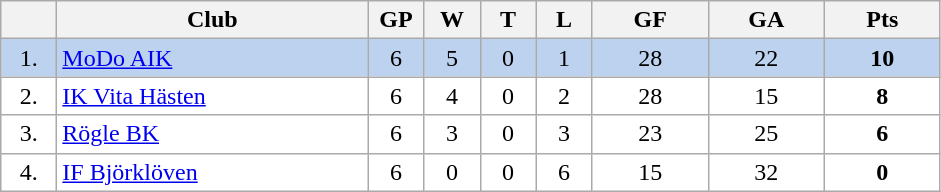<table class="wikitable">
<tr>
<th width="30"></th>
<th width="200">Club</th>
<th width="30">GP</th>
<th width="30">W</th>
<th width="30">T</th>
<th width="30">L</th>
<th width="70">GF</th>
<th width="70">GA</th>
<th width="70">Pts</th>
</tr>
<tr bgcolor="#BCD2EE" align="center">
<td>1.</td>
<td align="left"><a href='#'>MoDo AIK</a></td>
<td>6</td>
<td>5</td>
<td>0</td>
<td>1</td>
<td>28</td>
<td>22</td>
<td><strong>10</strong></td>
</tr>
<tr bgcolor="#FFFFFF" align="center">
<td>2.</td>
<td align="left"><a href='#'>IK Vita Hästen</a></td>
<td>6</td>
<td>4</td>
<td>0</td>
<td>2</td>
<td>28</td>
<td>15</td>
<td><strong>8</strong></td>
</tr>
<tr bgcolor="#FFFFFF" align="center">
<td>3.</td>
<td align="left"><a href='#'>Rögle BK</a></td>
<td>6</td>
<td>3</td>
<td>0</td>
<td>3</td>
<td>23</td>
<td>25</td>
<td><strong>6</strong></td>
</tr>
<tr bgcolor="#FFFFFF" align="center">
<td>4.</td>
<td align="left"><a href='#'>IF Björklöven</a></td>
<td>6</td>
<td>0</td>
<td>0</td>
<td>6</td>
<td>15</td>
<td>32</td>
<td><strong>0</strong></td>
</tr>
</table>
